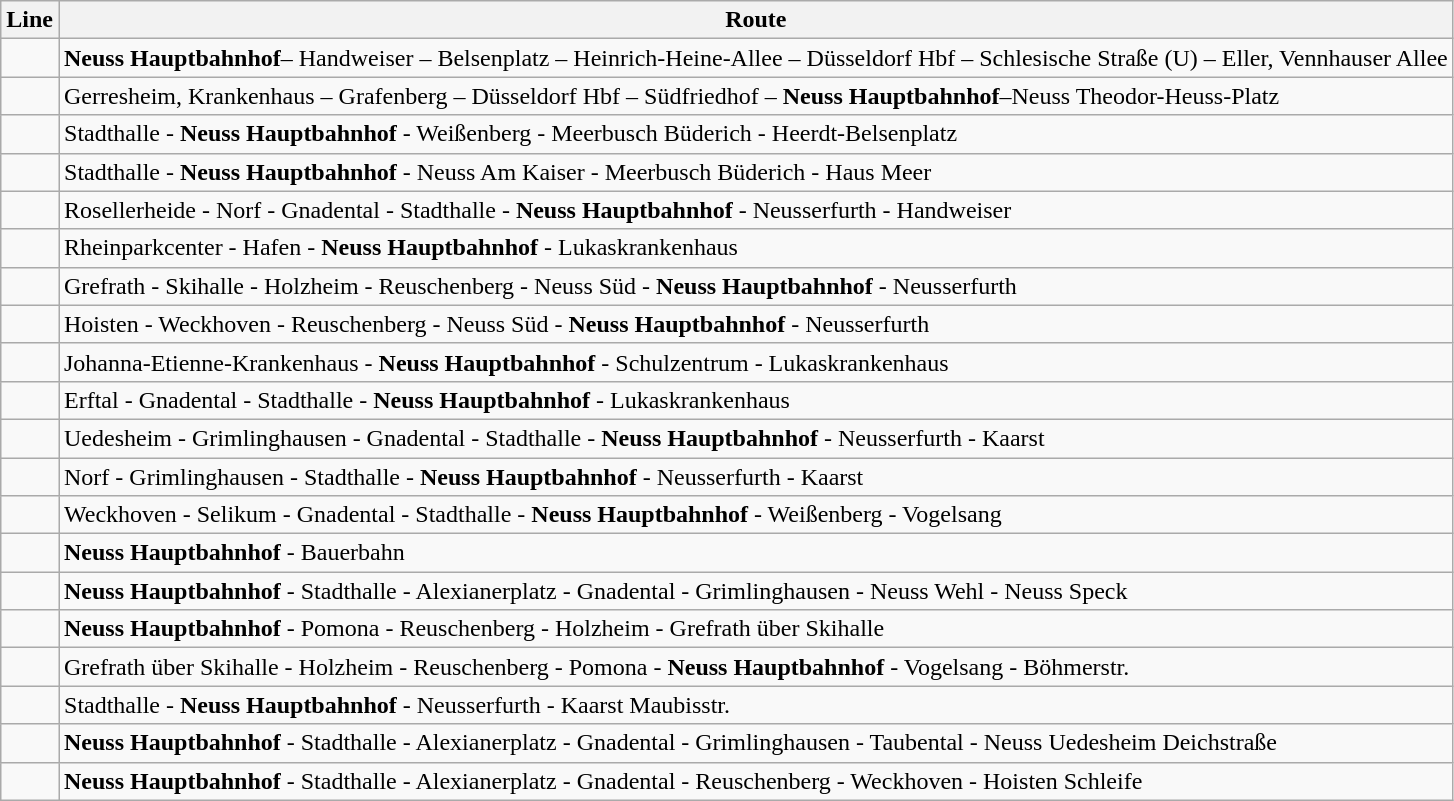<table class="wikitable">
<tr>
<th>Line</th>
<th>Route</th>
</tr>
<tr>
<td><a href='#'></a></td>
<td><strong>Neuss Hauptbahnhof</strong>– Handweiser – Belsenplatz – Heinrich-Heine-Allee – Düsseldorf Hbf – Schlesische Straße (U) – Eller, Vennhauser Allee</td>
</tr>
<tr>
<td><a href='#'></a></td>
<td>Gerresheim, Krankenhaus – Grafenberg – Düsseldorf Hbf – Südfriedhof – <strong>Neuss Hauptbahnhof</strong>–Neuss Theodor-Heuss-Platz</td>
</tr>
<tr>
<td></td>
<td>Stadthalle - <strong>Neuss Hauptbahnhof</strong> - Weißenberg - Meerbusch Büderich - Heerdt-Belsenplatz</td>
</tr>
<tr>
<td></td>
<td>Stadthalle - <strong>Neuss Hauptbahnhof</strong> - Neuss Am Kaiser - Meerbusch Büderich - Haus Meer</td>
</tr>
<tr>
<td></td>
<td>Rosellerheide - Norf - Gnadental - Stadthalle - <strong>Neuss Hauptbahnhof</strong> - Neusserfurth - Handweiser</td>
</tr>
<tr>
<td></td>
<td>Rheinparkcenter - Hafen - <strong>Neuss Hauptbahnhof</strong> - Lukaskrankenhaus</td>
</tr>
<tr>
<td></td>
<td>Grefrath - Skihalle - Holzheim - Reuschenberg - Neuss Süd - <strong>Neuss Hauptbahnhof</strong> - Neusserfurth</td>
</tr>
<tr>
<td></td>
<td>Hoisten - Weckhoven - Reuschenberg - Neuss Süd - <strong>Neuss Hauptbahnhof</strong> - Neusserfurth</td>
</tr>
<tr>
<td></td>
<td>Johanna-Etienne-Krankenhaus - <strong>Neuss Hauptbahnhof</strong> - Schulzentrum - Lukaskrankenhaus</td>
</tr>
<tr>
<td></td>
<td>Erftal - Gnadental - Stadthalle - <strong>Neuss Hauptbahnhof</strong> - Lukaskrankenhaus</td>
</tr>
<tr>
<td></td>
<td>Uedesheim - Grimlinghausen - Gnadental - Stadthalle - <strong>Neuss Hauptbahnhof</strong> - Neusserfurth - Kaarst</td>
</tr>
<tr>
<td></td>
<td>Norf - Grimlinghausen - Stadthalle - <strong>Neuss Hauptbahnhof</strong> - Neusserfurth - Kaarst</td>
</tr>
<tr>
<td></td>
<td>Weckhoven - Selikum - Gnadental - Stadthalle - <strong>Neuss Hauptbahnhof</strong> - Weißenberg - Vogelsang</td>
</tr>
<tr>
<td></td>
<td><strong>Neuss Hauptbahnhof</strong> - Bauerbahn</td>
</tr>
<tr>
<td></td>
<td><strong>Neuss Hauptbahnhof</strong> - Stadthalle - Alexianerplatz - Gnadental - Grimlinghausen - Neuss Wehl - Neuss Speck</td>
</tr>
<tr>
<td></td>
<td><strong>Neuss Hauptbahnhof</strong> - Pomona - Reuschenberg - Holzheim - Grefrath über Skihalle</td>
</tr>
<tr>
<td></td>
<td>Grefrath über Skihalle - Holzheim - Reuschenberg - Pomona - <strong>Neuss Hauptbahnhof</strong> - Vogelsang - Böhmerstr.</td>
</tr>
<tr>
<td></td>
<td>Stadthalle - <strong>Neuss Hauptbahnhof</strong> - Neusserfurth - Kaarst Maubisstr.</td>
</tr>
<tr>
<td></td>
<td><strong>Neuss Hauptbahnhof</strong> - Stadthalle - Alexianerplatz - Gnadental - Grimlinghausen - Taubental - Neuss Uedesheim Deichstraße</td>
</tr>
<tr>
<td></td>
<td><strong>Neuss Hauptbahnhof</strong> - Stadthalle - Alexianerplatz - Gnadental - Reuschenberg - Weckhoven - Hoisten Schleife</td>
</tr>
</table>
